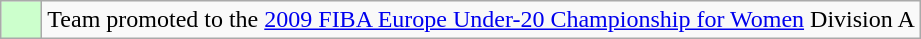<table class="wikitable">
<tr>
<td width=20px bgcolor="#ccffcc"></td>
<td>Team promoted to the <a href='#'>2009 FIBA Europe Under-20 Championship for Women</a> Division A</td>
</tr>
</table>
